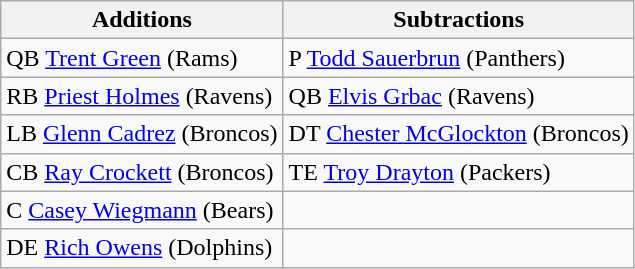<table class="wikitable">
<tr>
<th>Additions</th>
<th>Subtractions</th>
</tr>
<tr>
<td>QB <a href='#'>Trent Green</a> (Rams)</td>
<td>P <a href='#'>Todd Sauerbrun</a> (Panthers)</td>
</tr>
<tr>
<td>RB <a href='#'>Priest Holmes</a> (Ravens)</td>
<td>QB <a href='#'>Elvis Grbac</a> (Ravens)</td>
</tr>
<tr>
<td>LB <a href='#'>Glenn Cadrez</a> (Broncos)</td>
<td>DT <a href='#'>Chester McGlockton</a> (Broncos)</td>
</tr>
<tr>
<td>CB <a href='#'>Ray Crockett</a> (Broncos)</td>
<td>TE <a href='#'>Troy Drayton</a> (Packers)</td>
</tr>
<tr>
<td>C <a href='#'>Casey Wiegmann</a> (Bears)</td>
<td></td>
</tr>
<tr>
<td>DE <a href='#'>Rich Owens</a> (Dolphins)</td>
<td></td>
</tr>
</table>
